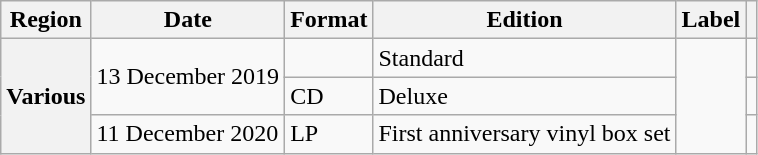<table class="wikitable plainrowheaders">
<tr>
<th scope="col">Region</th>
<th scope="col">Date</th>
<th scope="col">Format</th>
<th scope="col">Edition</th>
<th scope="col">Label</th>
<th scope="col"></th>
</tr>
<tr>
<th rowspan="3" scope="row">Various</th>
<td rowspan="2">13 December 2019</td>
<td></td>
<td>Standard</td>
<td rowspan="3"></td>
<td></td>
</tr>
<tr>
<td>CD</td>
<td>Deluxe</td>
<td style="text-align:center;"></td>
</tr>
<tr>
<td>11 December 2020</td>
<td>LP</td>
<td>First anniversary vinyl box set</td>
<td style="text-align:center;"></td>
</tr>
</table>
